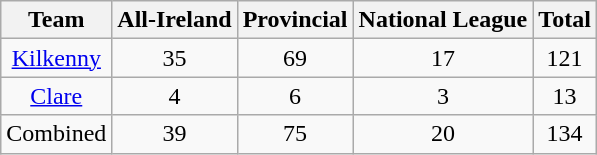<table class="wikitable" style="text-align:center;">
<tr>
<th>Team</th>
<th>All-Ireland</th>
<th>Provincial</th>
<th>National League</th>
<th>Total</th>
</tr>
<tr>
<td><a href='#'>Kilkenny</a></td>
<td>35</td>
<td>69</td>
<td>17</td>
<td>121</td>
</tr>
<tr>
<td><a href='#'>Clare</a></td>
<td>4</td>
<td>6</td>
<td>3</td>
<td>13</td>
</tr>
<tr>
<td>Combined</td>
<td>39</td>
<td>75</td>
<td>20</td>
<td>134</td>
</tr>
</table>
